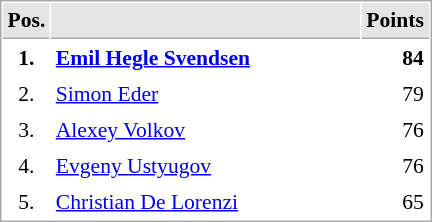<table cellspacing="1" cellpadding="3" style="border:1px solid #AAAAAA;font-size:90%">
<tr bgcolor="#E4E4E4">
<th style="border-bottom:1px solid #AAAAAA" width=10>Pos.</th>
<th style="border-bottom:1px solid #AAAAAA" width=200></th>
<th style="border-bottom:1px solid #AAAAAA" width=20>Points</th>
</tr>
<tr>
<td align="center"><strong>1.</strong></td>
<td> <strong><a href='#'>Emil Hegle Svendsen</a></strong></td>
<td align="right"><strong>84</strong></td>
</tr>
<tr>
<td align="center">2.</td>
<td> <a href='#'>Simon Eder</a></td>
<td align="right">79</td>
</tr>
<tr>
<td align="center">3.</td>
<td> <a href='#'>Alexey Volkov</a></td>
<td align="right">76</td>
</tr>
<tr>
<td align="center">4.</td>
<td> <a href='#'>Evgeny Ustyugov</a></td>
<td align="right">76</td>
</tr>
<tr>
<td align="center">5.</td>
<td> <a href='#'>Christian De Lorenzi</a></td>
<td align="right">65</td>
</tr>
</table>
